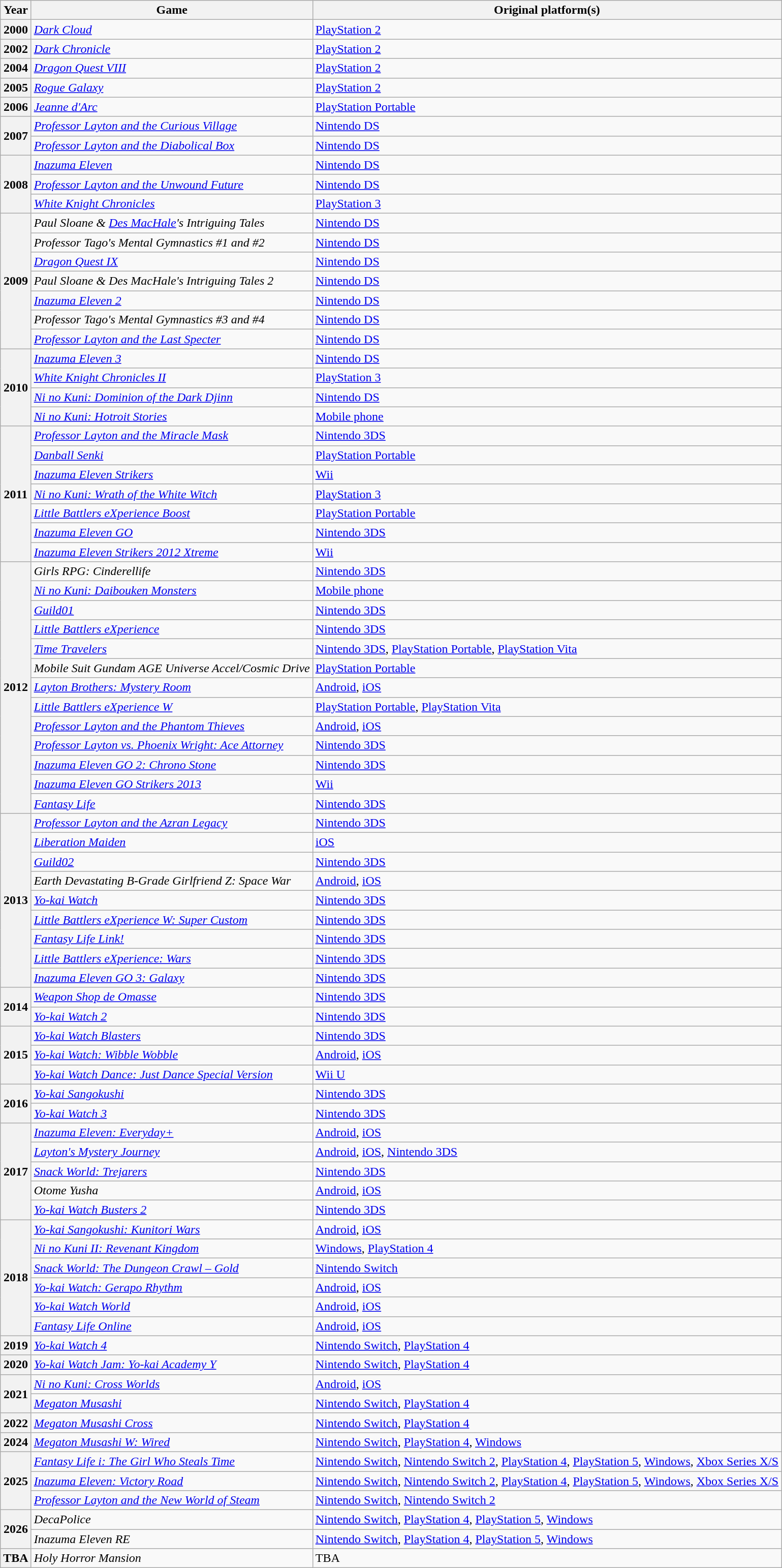<table class="wikitable sortable" width="auto">
<tr>
<th>Year</th>
<th>Game</th>
<th>Original platform(s)</th>
</tr>
<tr>
<th>2000</th>
<td><em><a href='#'>Dark Cloud</a></em></td>
<td><a href='#'>PlayStation 2</a></td>
</tr>
<tr>
<th>2002</th>
<td><em><a href='#'>Dark Chronicle</a></em></td>
<td><a href='#'>PlayStation 2</a></td>
</tr>
<tr>
<th>2004</th>
<td><em><a href='#'>Dragon Quest VIII</a></em></td>
<td><a href='#'>PlayStation 2</a></td>
</tr>
<tr>
<th>2005</th>
<td><em><a href='#'>Rogue Galaxy</a></em></td>
<td><a href='#'>PlayStation 2</a></td>
</tr>
<tr>
<th>2006</th>
<td><em><a href='#'>Jeanne d'Arc</a></em></td>
<td><a href='#'>PlayStation Portable</a></td>
</tr>
<tr>
<th rowspan="2">2007</th>
<td><em><a href='#'>Professor Layton and the Curious Village</a></em></td>
<td><a href='#'>Nintendo DS</a></td>
</tr>
<tr>
<td><em><a href='#'>Professor Layton and the Diabolical Box</a></em></td>
<td><a href='#'>Nintendo DS</a></td>
</tr>
<tr>
<th rowspan="3">2008</th>
<td><em><a href='#'>Inazuma Eleven</a></em></td>
<td><a href='#'>Nintendo DS</a></td>
</tr>
<tr>
<td><em><a href='#'>Professor Layton and the Unwound Future</a></em></td>
<td><a href='#'>Nintendo DS</a></td>
</tr>
<tr>
<td><em><a href='#'>White Knight Chronicles</a></em></td>
<td><a href='#'>PlayStation 3</a></td>
</tr>
<tr>
<th rowspan="7">2009</th>
<td><em>Paul Sloane & <a href='#'>Des MacHale</a>'s Intriguing Tales</em></td>
<td><a href='#'>Nintendo DS</a></td>
</tr>
<tr>
<td><em>Professor Tago's Mental Gymnastics #1 and #2</em></td>
<td><a href='#'>Nintendo DS</a></td>
</tr>
<tr>
<td><em><a href='#'>Dragon Quest IX</a></em></td>
<td><a href='#'>Nintendo DS</a></td>
</tr>
<tr>
<td><em>Paul Sloane & Des MacHale's Intriguing Tales 2</em></td>
<td><a href='#'>Nintendo DS</a></td>
</tr>
<tr>
<td><em><a href='#'>Inazuma Eleven 2</a></em></td>
<td><a href='#'>Nintendo DS</a></td>
</tr>
<tr>
<td><em>Professor Tago's Mental Gymnastics #3 and #4</em></td>
<td><a href='#'>Nintendo DS</a></td>
</tr>
<tr>
<td><em><a href='#'>Professor Layton and the Last Specter</a></em></td>
<td><a href='#'>Nintendo DS</a></td>
</tr>
<tr>
<th rowspan="4">2010</th>
<td><em><a href='#'>Inazuma Eleven 3</a></em></td>
<td><a href='#'>Nintendo DS</a></td>
</tr>
<tr>
<td><em><a href='#'>White Knight Chronicles II</a></em></td>
<td><a href='#'>PlayStation 3</a></td>
</tr>
<tr>
<td><em><a href='#'>Ni no Kuni: Dominion of the Dark Djinn</a></em></td>
<td><a href='#'>Nintendo DS</a></td>
</tr>
<tr>
<td><em><a href='#'>Ni no Kuni: Hotroit Stories</a></em></td>
<td><a href='#'>Mobile phone</a></td>
</tr>
<tr>
<th rowspan="7">2011</th>
<td><em><a href='#'>Professor Layton and the Miracle Mask</a></em></td>
<td><a href='#'>Nintendo 3DS</a></td>
</tr>
<tr>
<td><em><a href='#'>Danball Senki</a></em></td>
<td><a href='#'>PlayStation Portable</a></td>
</tr>
<tr>
<td><em><a href='#'>Inazuma Eleven Strikers</a></em></td>
<td><a href='#'>Wii</a></td>
</tr>
<tr>
<td><em><a href='#'>Ni no Kuni: Wrath of the White Witch</a></em></td>
<td><a href='#'>PlayStation 3</a></td>
</tr>
<tr>
<td><em><a href='#'>Little Battlers eXperience Boost</a></em></td>
<td><a href='#'>PlayStation Portable</a></td>
</tr>
<tr>
<td><em><a href='#'>Inazuma Eleven GO</a></em></td>
<td><a href='#'>Nintendo 3DS</a></td>
</tr>
<tr>
<td><em><a href='#'>Inazuma Eleven Strikers 2012 Xtreme</a></em></td>
<td><a href='#'>Wii</a></td>
</tr>
<tr>
<th rowspan="13">2012</th>
<td><em>Girls RPG: Cinderellife</em></td>
<td><a href='#'>Nintendo 3DS</a></td>
</tr>
<tr>
<td><em><a href='#'>Ni no Kuni: Daibouken Monsters</a></em></td>
<td><a href='#'>Mobile phone</a></td>
</tr>
<tr>
<td><em><a href='#'>Guild01</a></em></td>
<td><a href='#'>Nintendo 3DS</a></td>
</tr>
<tr>
<td><em><a href='#'>Little Battlers eXperience</a></em></td>
<td><a href='#'>Nintendo 3DS</a></td>
</tr>
<tr>
<td><em><a href='#'>Time Travelers</a></em></td>
<td><a href='#'>Nintendo 3DS</a>, <a href='#'>PlayStation Portable</a>, <a href='#'>PlayStation Vita</a></td>
</tr>
<tr>
<td><em>Mobile Suit Gundam AGE Universe Accel/Cosmic Drive</em></td>
<td><a href='#'>PlayStation Portable</a></td>
</tr>
<tr>
<td><em><a href='#'>Layton Brothers: Mystery Room</a></em></td>
<td><a href='#'>Android</a>, <a href='#'>iOS</a></td>
</tr>
<tr>
<td><em><a href='#'>Little Battlers eXperience W</a></em></td>
<td><a href='#'>PlayStation Portable</a>, <a href='#'>PlayStation Vita</a></td>
</tr>
<tr>
<td><em><a href='#'>Professor Layton and the Phantom Thieves</a></em></td>
<td><a href='#'>Android</a>, <a href='#'>iOS</a></td>
</tr>
<tr>
<td><em><a href='#'>Professor Layton vs. Phoenix Wright: Ace Attorney</a></em></td>
<td><a href='#'>Nintendo 3DS</a></td>
</tr>
<tr>
<td><em><a href='#'>Inazuma Eleven GO 2: Chrono Stone</a></em></td>
<td><a href='#'>Nintendo 3DS</a></td>
</tr>
<tr>
<td><em><a href='#'>Inazuma Eleven GO Strikers 2013</a></em></td>
<td><a href='#'>Wii</a></td>
</tr>
<tr>
<td><em><a href='#'>Fantasy Life</a></em></td>
<td><a href='#'>Nintendo 3DS</a></td>
</tr>
<tr>
<th rowspan="9">2013</th>
<td><em><a href='#'>Professor Layton and the Azran Legacy</a></em></td>
<td><a href='#'>Nintendo 3DS</a></td>
</tr>
<tr>
<td><em><a href='#'>Liberation Maiden</a></em></td>
<td><a href='#'>iOS</a></td>
</tr>
<tr>
<td><em><a href='#'>Guild02</a></em></td>
<td><a href='#'>Nintendo 3DS</a></td>
</tr>
<tr>
<td><em>Earth Devastating B-Grade Girlfriend Z: Space War</em></td>
<td><a href='#'>Android</a>, <a href='#'>iOS</a></td>
</tr>
<tr>
<td><em><a href='#'>Yo-kai Watch</a></em></td>
<td><a href='#'>Nintendo 3DS</a></td>
</tr>
<tr>
<td><em><a href='#'>Little Battlers eXperience W: Super Custom</a></em></td>
<td><a href='#'>Nintendo 3DS</a></td>
</tr>
<tr>
<td><em><a href='#'>Fantasy Life Link!</a></em></td>
<td><a href='#'>Nintendo 3DS</a></td>
</tr>
<tr>
<td><em><a href='#'>Little Battlers eXperience: Wars</a></em></td>
<td><a href='#'>Nintendo 3DS</a></td>
</tr>
<tr>
<td><em><a href='#'>Inazuma Eleven GO 3: Galaxy</a></em></td>
<td><a href='#'>Nintendo 3DS</a></td>
</tr>
<tr>
<th rowspan="2">2014</th>
<td><em><a href='#'>Weapon Shop de Omasse</a></em></td>
<td><a href='#'>Nintendo 3DS</a></td>
</tr>
<tr>
<td><em><a href='#'>Yo-kai Watch 2</a></em></td>
<td><a href='#'>Nintendo 3DS</a></td>
</tr>
<tr>
<th rowspan="3">2015</th>
<td><em><a href='#'>Yo-kai Watch Blasters</a></em></td>
<td><a href='#'>Nintendo 3DS</a></td>
</tr>
<tr>
<td><em><a href='#'>Yo-kai Watch: Wibble Wobble</a></em></td>
<td><a href='#'>Android</a>, <a href='#'>iOS</a></td>
</tr>
<tr>
<td><em><a href='#'>Yo-kai Watch Dance: Just Dance Special Version</a></em></td>
<td><a href='#'>Wii U</a></td>
</tr>
<tr>
<th rowspan="2">2016</th>
<td><em><a href='#'>Yo-kai Sangokushi</a></em></td>
<td><a href='#'>Nintendo 3DS</a></td>
</tr>
<tr>
<td><em><a href='#'>Yo-kai Watch 3</a></em></td>
<td><a href='#'>Nintendo 3DS</a></td>
</tr>
<tr>
<th rowspan="5">2017</th>
<td><em><a href='#'>Inazuma Eleven: Everyday+</a></em></td>
<td><a href='#'>Android</a>, <a href='#'>iOS</a></td>
</tr>
<tr>
<td><em><a href='#'>Layton's Mystery Journey</a></em></td>
<td><a href='#'>Android</a>, <a href='#'>iOS</a>, <a href='#'>Nintendo 3DS</a></td>
</tr>
<tr>
<td><em><a href='#'>Snack World: Trejarers</a></em></td>
<td><a href='#'>Nintendo 3DS</a></td>
</tr>
<tr>
<td><em>Otome Yusha</em></td>
<td><a href='#'>Android</a>, <a href='#'>iOS</a></td>
</tr>
<tr>
<td><em><a href='#'>Yo-kai Watch Busters 2</a></em></td>
<td><a href='#'>Nintendo 3DS</a></td>
</tr>
<tr>
<th rowspan="6">2018</th>
<td><em><a href='#'>Yo-kai Sangokushi: Kunitori Wars</a></em></td>
<td><a href='#'>Android</a>, <a href='#'>iOS</a></td>
</tr>
<tr>
<td><em><a href='#'>Ni no Kuni II: Revenant Kingdom</a></em></td>
<td><a href='#'>Windows</a>, <a href='#'>PlayStation 4</a></td>
</tr>
<tr>
<td><em><a href='#'>Snack World: The Dungeon Crawl – Gold</a></em></td>
<td><a href='#'>Nintendo Switch</a></td>
</tr>
<tr>
<td><em><a href='#'>Yo-kai Watch: Gerapo Rhythm</a></em></td>
<td><a href='#'>Android</a>, <a href='#'>iOS</a></td>
</tr>
<tr>
<td><em><a href='#'>Yo-kai Watch World</a></em></td>
<td><a href='#'>Android</a>, <a href='#'>iOS</a></td>
</tr>
<tr>
<td><em><a href='#'>Fantasy Life Online</a></em></td>
<td><a href='#'>Android</a>, <a href='#'>iOS</a></td>
</tr>
<tr>
<th>2019</th>
<td><em><a href='#'>Yo-kai Watch 4</a></em></td>
<td><a href='#'>Nintendo Switch</a>, <a href='#'>PlayStation 4</a></td>
</tr>
<tr>
<th>2020</th>
<td><em><a href='#'>Yo-kai Watch Jam: Yo-kai Academy Y</a></em></td>
<td><a href='#'>Nintendo Switch</a>, <a href='#'>PlayStation 4</a></td>
</tr>
<tr>
<th rowspan="2">2021</th>
<td><em><a href='#'>Ni no Kuni: Cross Worlds</a></em></td>
<td><a href='#'>Android</a>, <a href='#'>iOS</a></td>
</tr>
<tr>
<td><em><a href='#'>Megaton Musashi</a></em></td>
<td><a href='#'>Nintendo Switch</a>, <a href='#'>PlayStation 4</a></td>
</tr>
<tr>
<th>2022</th>
<td><em><a href='#'>Megaton Musashi Cross</a></em></td>
<td><a href='#'>Nintendo Switch</a>, <a href='#'>PlayStation 4</a></td>
</tr>
<tr>
<th>2024</th>
<td><em><a href='#'>Megaton Musashi W: Wired</a></em></td>
<td><a href='#'>Nintendo Switch</a>, <a href='#'>PlayStation 4</a>, <a href='#'>Windows</a></td>
</tr>
<tr>
<th rowspan="3">2025</th>
<td><em><a href='#'>Fantasy Life i: The Girl Who Steals Time</a></em></td>
<td><a href='#'>Nintendo Switch</a>, <a href='#'>Nintendo Switch 2</a>, <a href='#'>PlayStation 4</a>, <a href='#'>PlayStation 5</a>, <a href='#'>Windows</a>, <a href='#'>Xbox Series X/S</a></td>
</tr>
<tr>
<td><em><a href='#'>Inazuma Eleven: Victory Road</a></em></td>
<td><a href='#'>Nintendo Switch</a>, <a href='#'>Nintendo Switch 2</a>, <a href='#'>PlayStation 4</a>, <a href='#'>PlayStation 5</a>, <a href='#'>Windows</a>, <a href='#'>Xbox Series X/S</a></td>
</tr>
<tr>
<td><em><a href='#'>Professor Layton and the New World of Steam</a></em></td>
<td><a href='#'>Nintendo Switch</a>, <a href='#'>Nintendo Switch 2</a></td>
</tr>
<tr>
<th rowspan="2">2026</th>
<td><em>DecaPolice</em></td>
<td><a href='#'>Nintendo Switch</a>,  <a href='#'>PlayStation 4</a>, <a href='#'>PlayStation 5</a>, <a href='#'>Windows</a></td>
</tr>
<tr>
<td><em>Inazuma Eleven RE</em></td>
<td><a href='#'>Nintendo Switch</a>,  <a href='#'>PlayStation 4</a>, <a href='#'>PlayStation 5</a>, <a href='#'>Windows</a></td>
</tr>
<tr>
<th>TBA</th>
<td><em>Holy Horror Mansion</em></td>
<td>TBA</td>
</tr>
</table>
